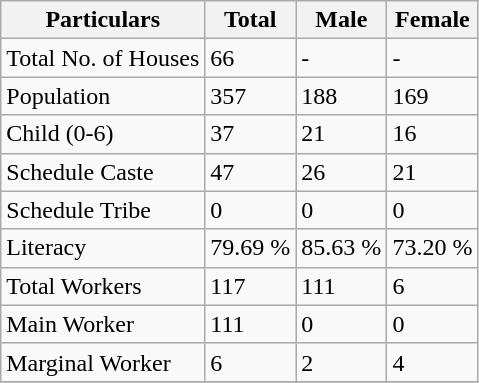<table class="wikitable sortable">
<tr>
<th>Particulars</th>
<th>Total</th>
<th>Male</th>
<th>Female</th>
</tr>
<tr>
<td>Total No. of Houses</td>
<td>66</td>
<td>-</td>
<td>-</td>
</tr>
<tr>
<td>Population</td>
<td>357</td>
<td>188</td>
<td>169</td>
</tr>
<tr>
<td>Child (0-6)</td>
<td>37</td>
<td>21</td>
<td>16</td>
</tr>
<tr>
<td>Schedule Caste</td>
<td>47</td>
<td>26</td>
<td>21</td>
</tr>
<tr>
<td>Schedule Tribe</td>
<td>0</td>
<td>0</td>
<td>0</td>
</tr>
<tr>
<td>Literacy</td>
<td>79.69 %</td>
<td>85.63 %</td>
<td>73.20 %</td>
</tr>
<tr>
<td>Total Workers</td>
<td>117</td>
<td>111</td>
<td>6</td>
</tr>
<tr>
<td>Main Worker</td>
<td>111</td>
<td>0</td>
<td>0</td>
</tr>
<tr>
<td>Marginal Worker</td>
<td>6</td>
<td>2</td>
<td>4</td>
</tr>
<tr>
</tr>
</table>
